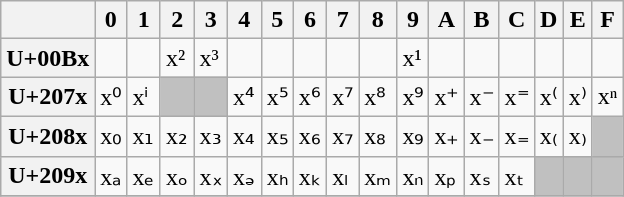<table class="wikitable" style="margin:0">
<tr>
<th></th>
<th>0</th>
<th>1</th>
<th>2</th>
<th>3</th>
<th>4</th>
<th>5</th>
<th>6</th>
<th>7</th>
<th>8</th>
<th>9</th>
<th>A</th>
<th>B</th>
<th>C</th>
<th>D</th>
<th>E</th>
<th>F</th>
</tr>
<tr>
<th>U+00Bx</th>
<td></td>
<td></td>
<td>x²</td>
<td>x³</td>
<td></td>
<td></td>
<td></td>
<td></td>
<td></td>
<td>x¹</td>
<td></td>
<td></td>
<td></td>
<td></td>
<td></td>
<td></td>
</tr>
<tr>
<th>U+207x</th>
<td>x⁰</td>
<td>xⁱ</td>
<td bgcolor="silver"></td>
<td bgcolor="silver"></td>
<td>x⁴</td>
<td>x⁵</td>
<td>x⁶</td>
<td>x⁷</td>
<td>x⁸</td>
<td>x⁹</td>
<td>x⁺</td>
<td>x⁻</td>
<td>x⁼</td>
<td>x⁽</td>
<td>x⁾</td>
<td>xⁿ</td>
</tr>
<tr>
<th>U+208x</th>
<td>x₀</td>
<td>x₁</td>
<td>x₂</td>
<td>x₃</td>
<td>x₄</td>
<td>x₅</td>
<td>x₆</td>
<td>x₇</td>
<td>x₈</td>
<td>x₉</td>
<td>x₊</td>
<td>x₋</td>
<td>x₌</td>
<td>x₍</td>
<td>x₎</td>
<td bgcolor="silver"></td>
</tr>
<tr>
<th>U+209x</th>
<td>xₐ</td>
<td>xₑ</td>
<td>xₒ</td>
<td>xₓ</td>
<td>xₔ</td>
<td>xₕ</td>
<td>xₖ</td>
<td>xₗ</td>
<td>xₘ</td>
<td>xₙ</td>
<td>xₚ</td>
<td>xₛ</td>
<td>xₜ</td>
<td bgcolor="silver"></td>
<td bgcolor="silver"></td>
<td bgcolor="silver"></td>
</tr>
<tr>
</tr>
</table>
